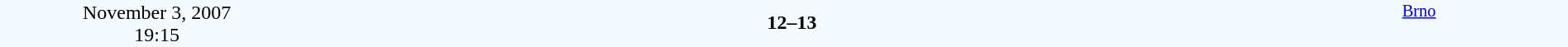<table style="width: 100%; background:#F5FAFF;" cellspacing="0">
<tr>
<td align=center rowspan=3 width=20%>November 3, 2007<br>19:15</td>
</tr>
<tr>
<td width=24% align=right></td>
<td align=center width=13%><strong>12–13</strong></td>
<td width=24%></td>
<td style=font-size:85% rowspan=3 valign=top align=center><a href='#'>Brno</a></td>
</tr>
<tr style=font-size:85%>
<td align=right></td>
<td align=center></td>
<td></td>
</tr>
</table>
